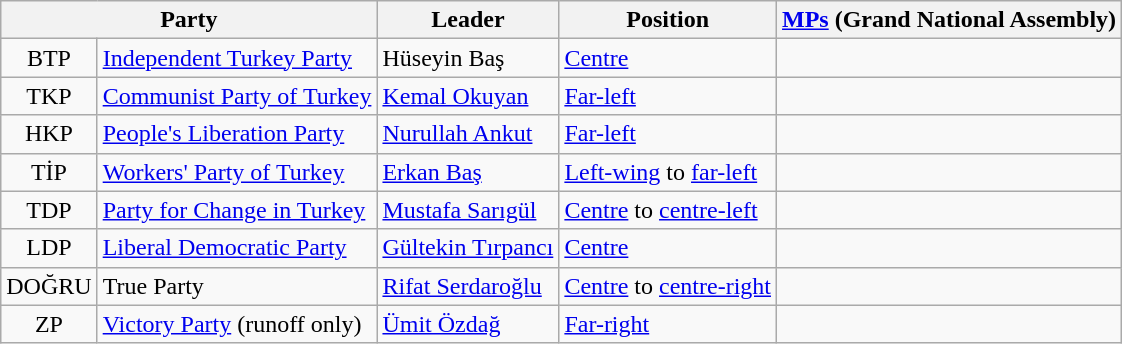<table class="wikitable">
<tr>
<th colspan="2">Party</th>
<th>Leader</th>
<th>Position</th>
<th><a href='#'>MPs</a> (Grand National Assembly)</th>
</tr>
<tr>
<td align="center">BTP</td>
<td><a href='#'>Independent Turkey Party</a></td>
<td>Hüseyin Baş</td>
<td><a href='#'>Centre</a></td>
<td></td>
</tr>
<tr>
<td align="center">TKP</td>
<td><a href='#'>Communist Party of Turkey</a></td>
<td><a href='#'>Kemal Okuyan</a></td>
<td><a href='#'>Far-left</a></td>
<td></td>
</tr>
<tr>
<td align="center">HKP</td>
<td><a href='#'>People's Liberation Party</a></td>
<td><a href='#'>Nurullah Ankut</a></td>
<td><a href='#'>Far-left</a></td>
<td></td>
</tr>
<tr>
<td align="center">TİP</td>
<td><a href='#'>Workers' Party of Turkey</a></td>
<td><a href='#'>Erkan Baş</a></td>
<td><a href='#'>Left-wing</a> to <a href='#'>far-left</a></td>
<td></td>
</tr>
<tr>
<td align="center">TDP</td>
<td><a href='#'>Party for Change in Turkey</a></td>
<td><a href='#'>Mustafa Sarıgül</a></td>
<td><a href='#'>Centre</a> to <a href='#'>centre-left</a></td>
<td></td>
</tr>
<tr>
<td align="center">LDP</td>
<td><a href='#'>Liberal Democratic Party</a></td>
<td><a href='#'>Gültekin Tırpancı</a></td>
<td><a href='#'>Centre</a></td>
<td></td>
</tr>
<tr>
<td align="center">DOĞRU</td>
<td>True Party</td>
<td><a href='#'>Rifat Serdaroğlu</a></td>
<td><a href='#'>Centre</a> to <a href='#'>centre-right</a></td>
<td></td>
</tr>
<tr>
<td align="center">ZP</td>
<td><a href='#'>Victory Party</a> (runoff only)</td>
<td><a href='#'>Ümit Özdağ</a></td>
<td><a href='#'>Far-right</a></td>
<td></td>
</tr>
</table>
